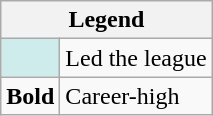<table class="wikitable">
<tr>
<th colspan="2">Legend</th>
</tr>
<tr>
<td style="background:#cfecec"></td>
<td>Led the league</td>
</tr>
<tr>
<td><strong>Bold</strong></td>
<td>Career-high</td>
</tr>
</table>
